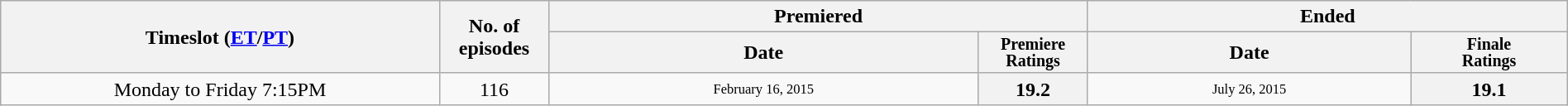<table class="wikitable plainrowheaders" style="text-align:center; width:100%;">
<tr>
<th scope="col" style="width:28%;" rowspan="2">Timeslot (<a href='#'>ET</a>/<a href='#'>PT</a>)</th>
<th scope="col" style="width:7%;" rowspan="2">No. of<br>episodes</th>
<th scope="col" colspan=2>Premiered</th>
<th scope="col" colspan=2>Ended</th>
</tr>
<tr>
<th scope="col">Date</th>
<th scope="col" span style="width:7%; font-size:smaller; line-height:100%;">Premiere<br>Ratings</th>
<th scope="col">Date</th>
<th scope="col" span style="width:10%; font-size:smaller; line-height:100%;">Finale<br>Ratings</th>
</tr>
<tr>
<td>Monday to Friday 7:15PM</td>
<td>116</td>
<td style="font-size:11px;line-height:110%">February 16, 2015</td>
<th>19.2</th>
<td style="font-size:11px;line-height:110%">July 26, 2015</td>
<th>19.1</th>
</tr>
</table>
